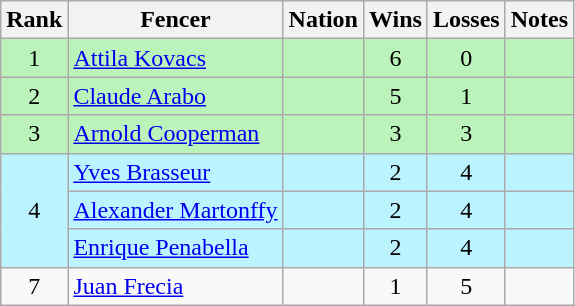<table class="wikitable sortable" style="text-align:center">
<tr>
<th>Rank</th>
<th>Fencer</th>
<th>Nation</th>
<th>Wins</th>
<th>Losses</th>
<th>Notes</th>
</tr>
<tr bgcolor=bbf3bb>
<td>1</td>
<td align=left><a href='#'>Attila Kovacs</a></td>
<td align=left></td>
<td>6</td>
<td>0</td>
<td></td>
</tr>
<tr bgcolor=bbf3bb>
<td>2</td>
<td align=left><a href='#'>Claude Arabo</a></td>
<td align=left></td>
<td>5</td>
<td>1</td>
<td></td>
</tr>
<tr bgcolor=bbf3bb>
<td>3</td>
<td align=left><a href='#'>Arnold Cooperman</a></td>
<td align=left></td>
<td>3</td>
<td>3</td>
<td></td>
</tr>
<tr bgcolor=bbf3ff>
<td rowspan=3>4</td>
<td align=left><a href='#'>Yves Brasseur</a></td>
<td align=left></td>
<td>2</td>
<td>4</td>
<td></td>
</tr>
<tr bgcolor=bbf3ff>
<td align=left><a href='#'>Alexander Martonffy</a></td>
<td align=left></td>
<td>2</td>
<td>4</td>
<td></td>
</tr>
<tr bgcolor=bbf3ff>
<td align=left><a href='#'>Enrique Penabella</a></td>
<td align=left></td>
<td>2</td>
<td>4</td>
<td></td>
</tr>
<tr>
<td>7</td>
<td align=left><a href='#'>Juan Frecia</a></td>
<td align=left></td>
<td>1</td>
<td>5</td>
<td></td>
</tr>
</table>
